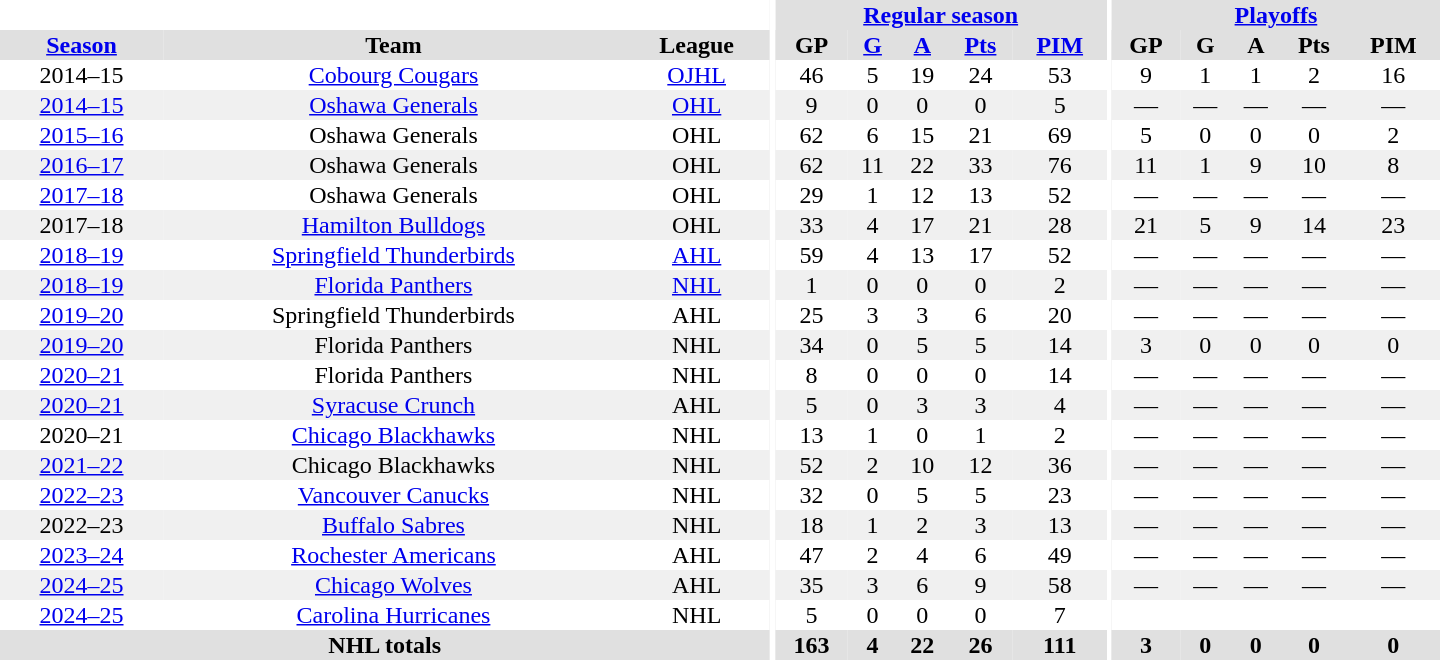<table border="0" cellpadding="1" cellspacing="0" style="text-align:center; width:60em">
<tr bgcolor="#e0e0e0">
<th colspan="3" bgcolor="#ffffff"></th>
<th rowspan="99" bgcolor="#ffffff"></th>
<th colspan="5"><a href='#'>Regular season</a></th>
<th rowspan="99" bgcolor="#ffffff"></th>
<th colspan="5"><a href='#'>Playoffs</a></th>
</tr>
<tr bgcolor="#e0e0e0">
<th><a href='#'>Season</a></th>
<th>Team</th>
<th>League</th>
<th>GP</th>
<th><a href='#'>G</a></th>
<th><a href='#'>A</a></th>
<th><a href='#'>Pts</a></th>
<th><a href='#'>PIM</a></th>
<th>GP</th>
<th>G</th>
<th>A</th>
<th>Pts</th>
<th>PIM</th>
</tr>
<tr>
<td>2014–15</td>
<td><a href='#'>Cobourg Cougars</a></td>
<td><a href='#'>OJHL</a></td>
<td>46</td>
<td>5</td>
<td>19</td>
<td>24</td>
<td>53</td>
<td>9</td>
<td>1</td>
<td>1</td>
<td>2</td>
<td>16</td>
</tr>
<tr bgcolor="#f0f0f0">
<td><a href='#'>2014–15</a></td>
<td><a href='#'>Oshawa Generals</a></td>
<td><a href='#'>OHL</a></td>
<td>9</td>
<td>0</td>
<td>0</td>
<td>0</td>
<td>5</td>
<td>—</td>
<td>—</td>
<td>—</td>
<td>—</td>
<td>—</td>
</tr>
<tr>
<td><a href='#'>2015–16</a></td>
<td>Oshawa Generals</td>
<td>OHL</td>
<td>62</td>
<td>6</td>
<td>15</td>
<td>21</td>
<td>69</td>
<td>5</td>
<td>0</td>
<td>0</td>
<td>0</td>
<td>2</td>
</tr>
<tr bgcolor="#f0f0f0">
<td><a href='#'>2016–17</a></td>
<td>Oshawa Generals</td>
<td>OHL</td>
<td>62</td>
<td>11</td>
<td>22</td>
<td>33</td>
<td>76</td>
<td>11</td>
<td>1</td>
<td>9</td>
<td>10</td>
<td>8</td>
</tr>
<tr>
<td><a href='#'>2017–18</a></td>
<td>Oshawa Generals</td>
<td>OHL</td>
<td>29</td>
<td>1</td>
<td>12</td>
<td>13</td>
<td>52</td>
<td>—</td>
<td>—</td>
<td>—</td>
<td>—</td>
<td>—</td>
</tr>
<tr bgcolor="#f0f0f0">
<td>2017–18</td>
<td><a href='#'>Hamilton Bulldogs</a></td>
<td>OHL</td>
<td>33</td>
<td>4</td>
<td>17</td>
<td>21</td>
<td>28</td>
<td>21</td>
<td>5</td>
<td>9</td>
<td>14</td>
<td>23</td>
</tr>
<tr>
<td><a href='#'>2018–19</a></td>
<td><a href='#'>Springfield Thunderbirds</a></td>
<td><a href='#'>AHL</a></td>
<td>59</td>
<td>4</td>
<td>13</td>
<td>17</td>
<td>52</td>
<td>—</td>
<td>—</td>
<td>—</td>
<td>—</td>
<td>—</td>
</tr>
<tr bgcolor="#f0f0f0">
<td><a href='#'>2018–19</a></td>
<td><a href='#'>Florida Panthers</a></td>
<td><a href='#'>NHL</a></td>
<td>1</td>
<td>0</td>
<td>0</td>
<td>0</td>
<td>2</td>
<td>—</td>
<td>—</td>
<td>—</td>
<td>—</td>
<td>—</td>
</tr>
<tr>
<td><a href='#'>2019–20</a></td>
<td>Springfield Thunderbirds</td>
<td>AHL</td>
<td>25</td>
<td>3</td>
<td>3</td>
<td>6</td>
<td>20</td>
<td>—</td>
<td>—</td>
<td>—</td>
<td>—</td>
<td>—</td>
</tr>
<tr bgcolor="#f0f0f0">
<td><a href='#'>2019–20</a></td>
<td>Florida Panthers</td>
<td>NHL</td>
<td>34</td>
<td>0</td>
<td>5</td>
<td>5</td>
<td>14</td>
<td>3</td>
<td>0</td>
<td>0</td>
<td>0</td>
<td>0</td>
</tr>
<tr>
<td><a href='#'>2020–21</a></td>
<td>Florida Panthers</td>
<td>NHL</td>
<td>8</td>
<td>0</td>
<td>0</td>
<td>0</td>
<td>14</td>
<td>—</td>
<td>—</td>
<td>—</td>
<td>—</td>
<td>—</td>
</tr>
<tr bgcolor="#f0f0f0">
<td><a href='#'>2020–21</a></td>
<td><a href='#'>Syracuse Crunch</a></td>
<td>AHL</td>
<td>5</td>
<td>0</td>
<td>3</td>
<td>3</td>
<td>4</td>
<td>—</td>
<td>—</td>
<td>—</td>
<td>—</td>
<td>—</td>
</tr>
<tr>
<td>2020–21</td>
<td><a href='#'>Chicago Blackhawks</a></td>
<td>NHL</td>
<td>13</td>
<td>1</td>
<td>0</td>
<td>1</td>
<td>2</td>
<td>—</td>
<td>—</td>
<td>—</td>
<td>—</td>
<td>—</td>
</tr>
<tr bgcolor="#f0f0f0">
<td><a href='#'>2021–22</a></td>
<td>Chicago Blackhawks</td>
<td>NHL</td>
<td>52</td>
<td>2</td>
<td>10</td>
<td>12</td>
<td>36</td>
<td>—</td>
<td>—</td>
<td>—</td>
<td>—</td>
<td>—</td>
</tr>
<tr>
<td><a href='#'>2022–23</a></td>
<td><a href='#'>Vancouver Canucks</a></td>
<td>NHL</td>
<td>32</td>
<td>0</td>
<td>5</td>
<td>5</td>
<td>23</td>
<td>—</td>
<td>—</td>
<td>—</td>
<td>—</td>
<td>—</td>
</tr>
<tr bgcolor="#f0f0f0">
<td>2022–23</td>
<td><a href='#'>Buffalo Sabres</a></td>
<td>NHL</td>
<td>18</td>
<td>1</td>
<td>2</td>
<td>3</td>
<td>13</td>
<td>—</td>
<td>—</td>
<td>—</td>
<td>—</td>
<td>—</td>
</tr>
<tr>
<td><a href='#'>2023–24</a></td>
<td><a href='#'>Rochester Americans</a></td>
<td>AHL</td>
<td>47</td>
<td>2</td>
<td>4</td>
<td>6</td>
<td>49</td>
<td>—</td>
<td>—</td>
<td>—</td>
<td>—</td>
<td>—</td>
</tr>
<tr bgcolor="#f0f0f0">
<td><a href='#'>2024–25</a></td>
<td><a href='#'>Chicago Wolves</a></td>
<td>AHL</td>
<td>35</td>
<td>3</td>
<td>6</td>
<td>9</td>
<td>58</td>
<td>—</td>
<td>—</td>
<td>—</td>
<td>—</td>
<td>—</td>
</tr>
<tr>
<td><a href='#'>2024–25</a></td>
<td><a href='#'>Carolina Hurricanes</a></td>
<td>NHL</td>
<td>5</td>
<td>0</td>
<td>0</td>
<td>0</td>
<td>7</td>
<td></td>
<td></td>
<td></td>
<td></td>
<td></td>
</tr>
<tr bgcolor="#e0e0e0">
<th colspan="3">NHL totals</th>
<th>163</th>
<th>4</th>
<th>22</th>
<th>26</th>
<th>111</th>
<th>3</th>
<th>0</th>
<th>0</th>
<th>0</th>
<th>0</th>
</tr>
</table>
